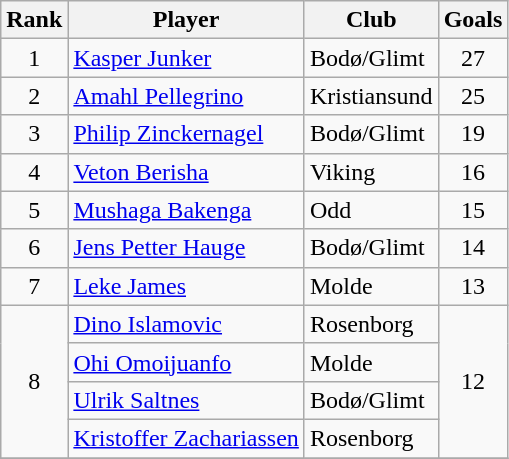<table class="wikitable" style="text-align:center">
<tr>
<th>Rank</th>
<th>Player</th>
<th>Club</th>
<th>Goals</th>
</tr>
<tr>
<td rowspan="1">1</td>
<td align=left> <a href='#'>Kasper Junker</a></td>
<td align=left>Bodø/Glimt</td>
<td rowspan="1">27</td>
</tr>
<tr>
<td rowspan="1">2</td>
<td align=left> <a href='#'>Amahl Pellegrino</a></td>
<td align=left>Kristiansund</td>
<td rowspan="1">25</td>
</tr>
<tr>
<td rowspan="1">3</td>
<td align=left> <a href='#'>Philip Zinckernagel</a></td>
<td align=left>Bodø/Glimt</td>
<td rowspan="1">19</td>
</tr>
<tr>
<td rowspan="1">4</td>
<td align=left> <a href='#'>Veton Berisha</a></td>
<td align=left>Viking</td>
<td rowspan="1">16</td>
</tr>
<tr>
<td rowspan="1">5</td>
<td align=left> <a href='#'>Mushaga Bakenga</a></td>
<td align=left>Odd</td>
<td rowspan="1">15</td>
</tr>
<tr>
<td rowspan="1">6</td>
<td align=left> <a href='#'>Jens Petter Hauge</a></td>
<td align=left>Bodø/Glimt</td>
<td rowspan="1">14</td>
</tr>
<tr>
<td rowspan="1">7</td>
<td align=left> <a href='#'>Leke James</a></td>
<td align=left>Molde</td>
<td rowspan="1">13</td>
</tr>
<tr>
<td rowspan="4">8</td>
<td align=left> <a href='#'>Dino Islamovic</a></td>
<td align=left>Rosenborg</td>
<td rowspan="4">12</td>
</tr>
<tr>
<td align=left> <a href='#'>Ohi Omoijuanfo</a></td>
<td align=left>Molde</td>
</tr>
<tr>
<td align=left> <a href='#'>Ulrik Saltnes</a></td>
<td align=left>Bodø/Glimt</td>
</tr>
<tr>
<td align=left> <a href='#'>Kristoffer Zachariassen</a></td>
<td align=left>Rosenborg</td>
</tr>
<tr>
</tr>
</table>
